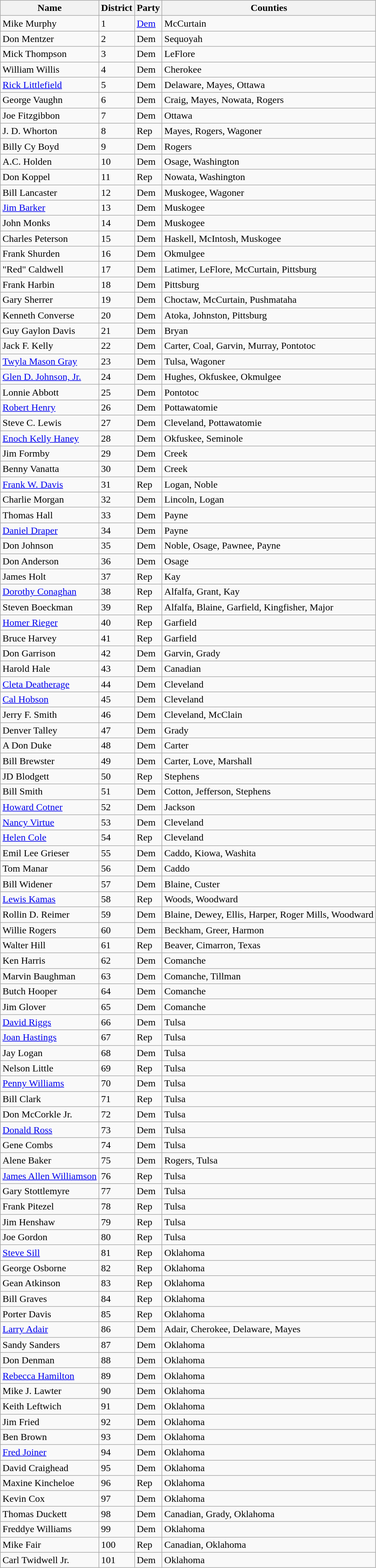<table class="wikitable sortable">
<tr>
<th>Name</th>
<th>District</th>
<th>Party</th>
<th>Counties</th>
</tr>
<tr>
<td>Mike Murphy</td>
<td>1</td>
<td><a href='#'>Dem</a></td>
<td>McCurtain</td>
</tr>
<tr>
<td>Don Mentzer</td>
<td>2</td>
<td>Dem</td>
<td>Sequoyah</td>
</tr>
<tr>
<td>Mick Thompson</td>
<td>3</td>
<td>Dem</td>
<td>LeFlore</td>
</tr>
<tr>
<td>William Willis</td>
<td>4</td>
<td>Dem</td>
<td>Cherokee</td>
</tr>
<tr>
<td><a href='#'>Rick Littlefield</a></td>
<td>5</td>
<td>Dem</td>
<td>Delaware, Mayes, Ottawa</td>
</tr>
<tr>
<td>George Vaughn</td>
<td>6</td>
<td>Dem</td>
<td>Craig, Mayes, Nowata, Rogers</td>
</tr>
<tr>
<td>Joe Fitzgibbon</td>
<td>7</td>
<td>Dem</td>
<td>Ottawa</td>
</tr>
<tr>
<td>J. D. Whorton</td>
<td>8</td>
<td>Rep</td>
<td>Mayes, Rogers, Wagoner</td>
</tr>
<tr>
<td>Billy Cy Boyd</td>
<td>9</td>
<td>Dem</td>
<td>Rogers</td>
</tr>
<tr>
<td>A.C. Holden</td>
<td>10</td>
<td>Dem</td>
<td>Osage, Washington</td>
</tr>
<tr>
<td>Don Koppel</td>
<td>11</td>
<td>Rep</td>
<td>Nowata, Washington</td>
</tr>
<tr>
<td>Bill Lancaster</td>
<td>12</td>
<td>Dem</td>
<td>Muskogee, Wagoner</td>
</tr>
<tr>
<td><a href='#'>Jim Barker</a></td>
<td>13</td>
<td>Dem</td>
<td>Muskogee</td>
</tr>
<tr>
<td>John Monks</td>
<td>14</td>
<td>Dem</td>
<td>Muskogee</td>
</tr>
<tr>
<td>Charles Peterson</td>
<td>15</td>
<td>Dem</td>
<td>Haskell, McIntosh, Muskogee</td>
</tr>
<tr>
<td>Frank Shurden</td>
<td>16</td>
<td>Dem</td>
<td>Okmulgee</td>
</tr>
<tr>
<td>"Red" Caldwell</td>
<td>17</td>
<td>Dem</td>
<td>Latimer, LeFlore, McCurtain, Pittsburg</td>
</tr>
<tr>
<td>Frank Harbin</td>
<td>18</td>
<td>Dem</td>
<td>Pittsburg</td>
</tr>
<tr>
<td>Gary Sherrer</td>
<td>19</td>
<td>Dem</td>
<td>Choctaw, McCurtain, Pushmataha</td>
</tr>
<tr>
<td>Kenneth Converse</td>
<td>20</td>
<td>Dem</td>
<td>Atoka, Johnston, Pittsburg</td>
</tr>
<tr>
<td>Guy Gaylon Davis</td>
<td>21</td>
<td>Dem</td>
<td>Bryan</td>
</tr>
<tr>
<td>Jack F. Kelly</td>
<td>22</td>
<td>Dem</td>
<td>Carter, Coal, Garvin, Murray, Pontotoc</td>
</tr>
<tr>
<td><a href='#'>Twyla Mason Gray</a></td>
<td>23</td>
<td>Dem</td>
<td>Tulsa, Wagoner</td>
</tr>
<tr>
<td><a href='#'>Glen D. Johnson, Jr.</a></td>
<td>24</td>
<td>Dem</td>
<td>Hughes, Okfuskee, Okmulgee</td>
</tr>
<tr>
<td>Lonnie Abbott</td>
<td>25</td>
<td>Dem</td>
<td>Pontotoc</td>
</tr>
<tr>
<td><a href='#'>Robert Henry</a></td>
<td>26</td>
<td>Dem</td>
<td>Pottawatomie</td>
</tr>
<tr>
<td>Steve C. Lewis</td>
<td>27</td>
<td>Dem</td>
<td>Cleveland, Pottawatomie</td>
</tr>
<tr>
<td><a href='#'>Enoch Kelly Haney</a></td>
<td>28</td>
<td>Dem</td>
<td>Okfuskee, Seminole</td>
</tr>
<tr>
<td>Jim Formby</td>
<td>29</td>
<td>Dem</td>
<td>Creek</td>
</tr>
<tr>
<td>Benny Vanatta</td>
<td>30</td>
<td>Dem</td>
<td>Creek</td>
</tr>
<tr>
<td><a href='#'>Frank W. Davis</a></td>
<td>31</td>
<td>Rep</td>
<td>Logan, Noble</td>
</tr>
<tr>
<td>Charlie Morgan</td>
<td>32</td>
<td>Dem</td>
<td>Lincoln, Logan</td>
</tr>
<tr>
<td>Thomas Hall</td>
<td>33</td>
<td>Dem</td>
<td>Payne</td>
</tr>
<tr>
<td><a href='#'>Daniel Draper</a></td>
<td>34</td>
<td>Dem</td>
<td>Payne</td>
</tr>
<tr>
<td>Don Johnson</td>
<td>35</td>
<td>Dem</td>
<td>Noble, Osage, Pawnee, Payne</td>
</tr>
<tr>
<td>Don Anderson</td>
<td>36</td>
<td>Dem</td>
<td>Osage</td>
</tr>
<tr>
<td>James Holt</td>
<td>37</td>
<td>Rep</td>
<td>Kay</td>
</tr>
<tr>
<td><a href='#'>Dorothy Conaghan</a></td>
<td>38</td>
<td>Rep</td>
<td>Alfalfa, Grant, Kay</td>
</tr>
<tr>
<td>Steven Boeckman</td>
<td>39</td>
<td>Rep</td>
<td>Alfalfa, Blaine, Garfield, Kingfisher, Major</td>
</tr>
<tr>
<td><a href='#'>Homer Rieger</a></td>
<td>40</td>
<td>Rep</td>
<td>Garfield</td>
</tr>
<tr>
<td>Bruce Harvey</td>
<td>41</td>
<td>Rep</td>
<td>Garfield</td>
</tr>
<tr>
<td>Don Garrison</td>
<td>42</td>
<td>Dem</td>
<td>Garvin, Grady</td>
</tr>
<tr>
<td>Harold Hale</td>
<td>43</td>
<td>Dem</td>
<td>Canadian</td>
</tr>
<tr>
<td><a href='#'>Cleta Deatherage</a></td>
<td>44</td>
<td>Dem</td>
<td>Cleveland</td>
</tr>
<tr>
<td><a href='#'>Cal Hobson</a></td>
<td>45</td>
<td>Dem</td>
<td>Cleveland</td>
</tr>
<tr>
<td>Jerry F. Smith</td>
<td>46</td>
<td>Dem</td>
<td>Cleveland, McClain</td>
</tr>
<tr>
<td>Denver Talley</td>
<td>47</td>
<td>Dem</td>
<td>Grady</td>
</tr>
<tr>
<td>A Don Duke</td>
<td>48</td>
<td>Dem</td>
<td>Carter</td>
</tr>
<tr>
<td>Bill Brewster</td>
<td>49</td>
<td>Dem</td>
<td>Carter, Love, Marshall</td>
</tr>
<tr>
<td>JD Blodgett</td>
<td>50</td>
<td>Rep</td>
<td>Stephens</td>
</tr>
<tr>
<td>Bill Smith</td>
<td>51</td>
<td>Dem</td>
<td>Cotton, Jefferson, Stephens</td>
</tr>
<tr>
<td><a href='#'>Howard Cotner</a></td>
<td>52</td>
<td>Dem</td>
<td>Jackson</td>
</tr>
<tr>
<td><a href='#'>Nancy Virtue</a></td>
<td>53</td>
<td>Dem</td>
<td>Cleveland</td>
</tr>
<tr>
<td><a href='#'>Helen Cole</a></td>
<td>54</td>
<td>Rep</td>
<td>Cleveland</td>
</tr>
<tr>
<td>Emil Lee Grieser</td>
<td>55</td>
<td>Dem</td>
<td>Caddo, Kiowa, Washita</td>
</tr>
<tr>
<td>Tom Manar</td>
<td>56</td>
<td>Dem</td>
<td>Caddo</td>
</tr>
<tr>
<td>Bill Widener</td>
<td>57</td>
<td>Dem</td>
<td>Blaine, Custer</td>
</tr>
<tr>
<td><a href='#'>Lewis Kamas</a></td>
<td>58</td>
<td>Rep</td>
<td>Woods, Woodward</td>
</tr>
<tr>
<td>Rollin D. Reimer</td>
<td>59</td>
<td>Dem</td>
<td>Blaine, Dewey, Ellis, Harper, Roger Mills, Woodward</td>
</tr>
<tr>
<td>Willie Rogers</td>
<td>60</td>
<td>Dem</td>
<td>Beckham, Greer, Harmon</td>
</tr>
<tr>
<td>Walter Hill</td>
<td>61</td>
<td>Rep</td>
<td>Beaver, Cimarron, Texas</td>
</tr>
<tr>
<td>Ken Harris</td>
<td>62</td>
<td>Dem</td>
<td>Comanche</td>
</tr>
<tr>
<td>Marvin Baughman</td>
<td>63</td>
<td>Dem</td>
<td>Comanche, Tillman</td>
</tr>
<tr>
<td>Butch Hooper</td>
<td>64</td>
<td>Dem</td>
<td>Comanche</td>
</tr>
<tr>
<td>Jim Glover</td>
<td>65</td>
<td>Dem</td>
<td>Comanche</td>
</tr>
<tr>
<td><a href='#'>David Riggs</a></td>
<td>66</td>
<td>Dem</td>
<td>Tulsa</td>
</tr>
<tr>
<td><a href='#'>Joan Hastings</a></td>
<td>67</td>
<td>Rep</td>
<td>Tulsa</td>
</tr>
<tr>
<td>Jay Logan</td>
<td>68</td>
<td>Dem</td>
<td>Tulsa</td>
</tr>
<tr>
<td>Nelson Little</td>
<td>69</td>
<td>Rep</td>
<td>Tulsa</td>
</tr>
<tr>
<td><a href='#'>Penny Williams</a></td>
<td>70</td>
<td>Dem</td>
<td>Tulsa</td>
</tr>
<tr>
<td>Bill Clark</td>
<td>71</td>
<td>Rep</td>
<td>Tulsa</td>
</tr>
<tr>
<td>Don McCorkle Jr.</td>
<td>72</td>
<td>Dem</td>
<td>Tulsa</td>
</tr>
<tr>
<td><a href='#'>Donald Ross</a></td>
<td>73</td>
<td>Dem</td>
<td>Tulsa</td>
</tr>
<tr>
<td>Gene Combs</td>
<td>74</td>
<td>Dem</td>
<td>Tulsa</td>
</tr>
<tr>
<td>Alene Baker</td>
<td>75</td>
<td>Dem</td>
<td>Rogers, Tulsa</td>
</tr>
<tr>
<td><a href='#'>James Allen Williamson</a></td>
<td>76</td>
<td>Rep</td>
<td>Tulsa</td>
</tr>
<tr>
<td>Gary Stottlemyre</td>
<td>77</td>
<td>Dem</td>
<td>Tulsa</td>
</tr>
<tr>
<td>Frank Pitezel</td>
<td>78</td>
<td>Rep</td>
<td>Tulsa</td>
</tr>
<tr>
<td>Jim Henshaw</td>
<td>79</td>
<td>Rep</td>
<td>Tulsa</td>
</tr>
<tr>
<td>Joe Gordon</td>
<td>80</td>
<td>Rep</td>
<td>Tulsa</td>
</tr>
<tr>
<td><a href='#'>Steve Sill</a></td>
<td>81</td>
<td>Rep</td>
<td>Oklahoma</td>
</tr>
<tr>
<td>George Osborne</td>
<td>82</td>
<td>Rep</td>
<td>Oklahoma</td>
</tr>
<tr>
<td>Gean Atkinson</td>
<td>83</td>
<td>Rep</td>
<td>Oklahoma</td>
</tr>
<tr>
<td>Bill Graves</td>
<td>84</td>
<td>Rep</td>
<td>Oklahoma</td>
</tr>
<tr>
<td>Porter Davis</td>
<td>85</td>
<td>Rep</td>
<td>Oklahoma</td>
</tr>
<tr>
<td><a href='#'>Larry Adair</a></td>
<td>86</td>
<td>Dem</td>
<td>Adair, Cherokee, Delaware, Mayes</td>
</tr>
<tr>
<td>Sandy Sanders</td>
<td>87</td>
<td>Dem</td>
<td>Oklahoma</td>
</tr>
<tr>
<td>Don Denman</td>
<td>88</td>
<td>Dem</td>
<td>Oklahoma</td>
</tr>
<tr>
<td><a href='#'>Rebecca Hamilton</a></td>
<td>89</td>
<td>Dem</td>
<td>Oklahoma</td>
</tr>
<tr>
<td>Mike J. Lawter</td>
<td>90</td>
<td>Dem</td>
<td>Oklahoma</td>
</tr>
<tr>
<td>Keith Leftwich</td>
<td>91</td>
<td>Dem</td>
<td>Oklahoma</td>
</tr>
<tr>
<td>Jim Fried</td>
<td>92</td>
<td>Dem</td>
<td>Oklahoma</td>
</tr>
<tr>
<td>Ben Brown</td>
<td>93</td>
<td>Dem</td>
<td>Oklahoma</td>
</tr>
<tr>
<td><a href='#'>Fred Joiner</a></td>
<td>94</td>
<td>Dem</td>
<td>Oklahoma</td>
</tr>
<tr>
<td>David Craighead</td>
<td>95</td>
<td>Dem</td>
<td>Oklahoma</td>
</tr>
<tr>
<td>Maxine Kincheloe</td>
<td>96</td>
<td>Rep</td>
<td>Oklahoma</td>
</tr>
<tr>
<td>Kevin Cox</td>
<td>97</td>
<td>Dem</td>
<td>Oklahoma</td>
</tr>
<tr>
<td>Thomas Duckett</td>
<td>98</td>
<td>Dem</td>
<td>Canadian, Grady, Oklahoma</td>
</tr>
<tr>
<td>Freddye Williams</td>
<td>99</td>
<td>Dem</td>
<td>Oklahoma</td>
</tr>
<tr>
<td>Mike Fair</td>
<td>100</td>
<td>Rep</td>
<td>Canadian, Oklahoma</td>
</tr>
<tr>
<td>Carl Twidwell Jr.</td>
<td>101</td>
<td>Dem</td>
<td>Oklahoma</td>
</tr>
</table>
